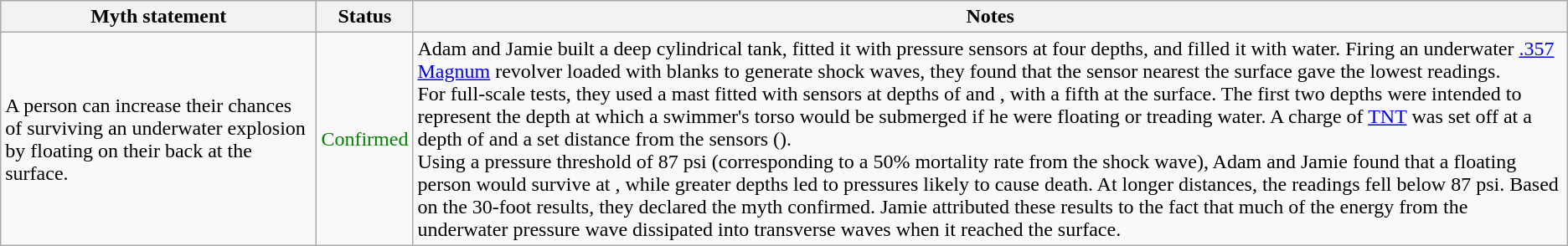<table class="wikitable plainrowheaders">
<tr>
<th>Myth statement</th>
<th>Status</th>
<th>Notes</th>
</tr>
<tr>
<td>A person can increase their chances of surviving an underwater explosion by floating on their back at the surface.</td>
<td style="color:green">Confirmed</td>
<td>Adam and Jamie built a  deep cylindrical tank, fitted it with pressure sensors at four depths, and filled it with water. Firing an underwater <a href='#'>.357 Magnum</a> revolver loaded with blanks to generate shock waves, they found that the sensor nearest the surface gave the lowest readings.<br>For full-scale tests, they used a mast fitted with sensors at depths of  and , with a fifth at the surface. The first two depths were intended to represent the depth at which a swimmer's torso would be submerged if he were floating or treading water. A  charge of <a href='#'>TNT</a> was set off at a depth of  and a set distance from the sensors ().<br>Using a pressure threshold of 87 psi (corresponding to a 50% mortality rate from the shock wave), Adam and Jamie found that a floating person would survive at , while greater depths led to pressures likely to cause death. At longer distances, the readings fell below 87 psi. Based on the 30-foot results, they declared the myth confirmed. Jamie attributed these results to the fact that much of the energy from the underwater pressure wave dissipated into transverse waves when it reached the surface.</td>
</tr>
</table>
